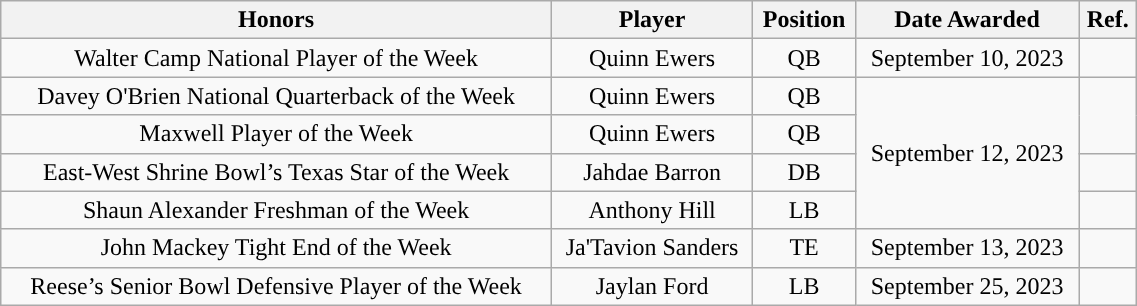<table class="wikitable" style="width: 60%;text-align: center;">
<tr>
<th>Honors</th>
<th>Player</th>
<th>Position</th>
<th>Date Awarded</th>
<th>Ref.</th>
</tr>
<tr align="center">
<td rowspan="1">Walter Camp National Player of the Week</td>
<td>Quinn Ewers</td>
<td>QB</td>
<td>September 10, 2023</td>
<td></td>
</tr>
<tr align="center">
<td rowspan="1">Davey O'Brien National Quarterback of the Week</td>
<td>Quinn Ewers</td>
<td>QB</td>
<td rowspan="4">September 12, 2023</td>
<td rowspan="2"></td>
</tr>
<tr align="center">
<td rowspan="1">Maxwell Player of the Week</td>
<td>Quinn Ewers</td>
<td>QB</td>
</tr>
<tr align="center">
<td rowspan="1">East-West Shrine Bowl’s Texas Star of the Week</td>
<td>Jahdae Barron</td>
<td>DB</td>
<td></td>
</tr>
<tr align="center">
<td rowspan="1">Shaun Alexander Freshman of the Week</td>
<td>Anthony Hill</td>
<td>LB</td>
<td></td>
</tr>
<tr align="center">
<td rowspan="1">John Mackey Tight End of the Week</td>
<td>Ja'Tavion Sanders</td>
<td>TE</td>
<td>September 13, 2023</td>
<td></td>
</tr>
<tr align="center">
<td rowspan="1">Reese’s Senior Bowl Defensive Player of the Week</td>
<td>Jaylan Ford</td>
<td>LB</td>
<td>September 25, 2023</td>
<td></td>
</tr>
</table>
